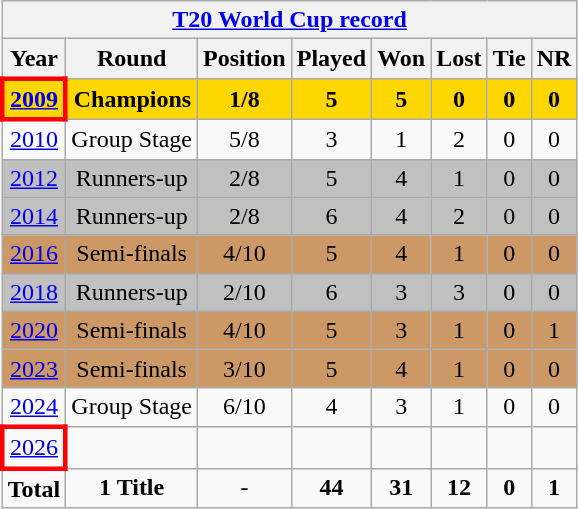<table class="wikitable" style="text-align: center; width=900px;">
<tr>
<th colspan=8><a href='#'>T20 World Cup record</a></th>
</tr>
<tr>
<th>Year</th>
<th>Round</th>
<th>Position</th>
<th>Played</th>
<th>Won</th>
<th>Lost</th>
<th>Tie</th>
<th>NR</th>
</tr>
<tr style="background:gold;">
<td style="border: 3px solid red"> <strong><a href='#'>2009</a> </strong></td>
<td><strong>Champions</strong></td>
<td><strong>1/8</strong></td>
<td><strong>5</strong></td>
<td><strong>5</strong></td>
<td><strong>0</strong></td>
<td><strong>0</strong></td>
<td><strong>0</strong></td>
</tr>
<tr>
<td> <a href='#'>2010</a></td>
<td>Group Stage</td>
<td>5/8</td>
<td>3</td>
<td>1</td>
<td>2</td>
<td>0</td>
<td>0</td>
</tr>
<tr style="background:silver;">
<td> <a href='#'>2012</a></td>
<td>Runners-up</td>
<td>2/8</td>
<td>5</td>
<td>4</td>
<td>1</td>
<td>0</td>
<td>0</td>
</tr>
<tr style="background:silver;">
<td> <a href='#'>2014</a></td>
<td>Runners-up</td>
<td>2/8</td>
<td>6</td>
<td>4</td>
<td>2</td>
<td>0</td>
<td>0</td>
</tr>
<tr style="background:#cc9966">
<td> <a href='#'>2016</a></td>
<td>Semi-finals</td>
<td>4/10</td>
<td>5</td>
<td>4</td>
<td>1</td>
<td>0</td>
<td>0</td>
</tr>
<tr style="background:silver;">
<td> <a href='#'>2018</a></td>
<td>Runners-up</td>
<td>2/10</td>
<td>6</td>
<td>3</td>
<td>3</td>
<td>0</td>
<td>0</td>
</tr>
<tr style="background:#cc9966">
<td> <a href='#'>2020</a></td>
<td>Semi-finals</td>
<td>4/10</td>
<td>5</td>
<td>3</td>
<td>1</td>
<td>0</td>
<td>1</td>
</tr>
<tr style="background:#cc9966">
<td> <a href='#'>2023</a></td>
<td>Semi-finals</td>
<td>3/10</td>
<td>5</td>
<td>4</td>
<td>1</td>
<td>0</td>
<td>0</td>
</tr>
<tr>
<td> <a href='#'>2024</a></td>
<td>Group Stage</td>
<td>6/10</td>
<td>4</td>
<td>3</td>
<td>1</td>
<td>0</td>
<td>0</td>
</tr>
<tr>
<td style="border: 3px solid red"> <a href='#'>2026</a></td>
<td></td>
<td></td>
<td></td>
<td></td>
<td></td>
<td></td>
</tr>
<tr>
<td><strong>Total</strong></td>
<td><strong>1 Title</strong></td>
<td>-</td>
<td><strong>44</strong></td>
<td><strong>31</strong></td>
<td><strong>12</strong></td>
<td><strong>0</strong></td>
<td><strong>1</strong></td>
</tr>
</table>
